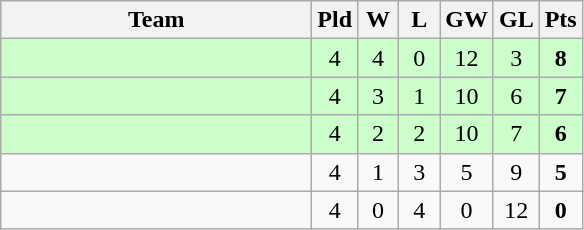<table class="wikitable" style="text-align:center">
<tr>
<th width=200>Team</th>
<th width=20>Pld</th>
<th width=20>W</th>
<th width=20>L</th>
<th width=20>GW</th>
<th width=20>GL</th>
<th width=20>Pts</th>
</tr>
<tr bgcolor=ccffcc>
<td style="text-align:left;"></td>
<td>4</td>
<td>4</td>
<td>0</td>
<td>12</td>
<td>3</td>
<td><strong>8</strong></td>
</tr>
<tr bgcolor=ccffcc>
<td style="text-align:left;"></td>
<td>4</td>
<td>3</td>
<td>1</td>
<td>10</td>
<td>6</td>
<td><strong>7</strong></td>
</tr>
<tr bgcolor=ccffcc>
<td style="text-align:left;"></td>
<td>4</td>
<td>2</td>
<td>2</td>
<td>10</td>
<td>7</td>
<td><strong>6</strong></td>
</tr>
<tr>
<td style="text-align:left;"></td>
<td>4</td>
<td>1</td>
<td>3</td>
<td>5</td>
<td>9</td>
<td><strong>5</strong></td>
</tr>
<tr>
<td style="text-align:left;"></td>
<td>4</td>
<td>0</td>
<td>4</td>
<td>0</td>
<td>12</td>
<td><strong>0</strong></td>
</tr>
</table>
